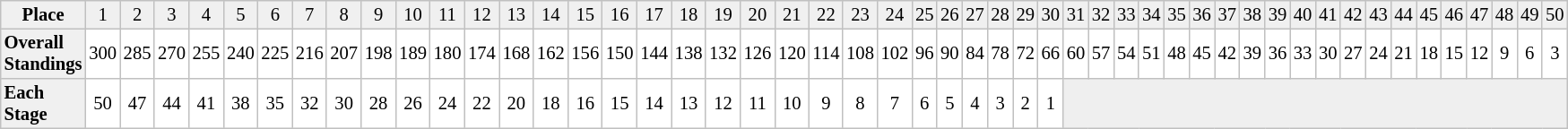<table border="1" cellpadding="2" cellspacing="0" style="border:1px solid #C0C0C0; border-collapse:collapse; font-size:86%; margin-top:1em; text-align:center" width="800">
<tr bgcolor="#F0F0F0">
<td width=150><strong>Place</strong></td>
<td width=50>1</td>
<td width=50>2</td>
<td width=50>3</td>
<td width=50>4</td>
<td width=50>5</td>
<td width=50>6</td>
<td width=50>7</td>
<td width=50>8</td>
<td width=50>9</td>
<td width=50>10</td>
<td width=50>11</td>
<td width=50>12</td>
<td width=50>13</td>
<td width=50>14</td>
<td width=50>15</td>
<td width=50>16</td>
<td width=50>17</td>
<td width=50>18</td>
<td width=50>19</td>
<td width=50>20</td>
<td width=50>21</td>
<td width=50>22</td>
<td width=50>23</td>
<td width=50>24</td>
<td width=50>25</td>
<td width=50>26</td>
<td width=50>27</td>
<td width=50>28</td>
<td width=50>29</td>
<td width=50>30</td>
<td width=50>31</td>
<td width=50>32</td>
<td width=50>33</td>
<td width=50>34</td>
<td width=50>35</td>
<td width=50>36</td>
<td width=50>37</td>
<td width=50>38</td>
<td width=50>39</td>
<td width=50>40</td>
<td width=50>41</td>
<td width=50>42</td>
<td width=50>43</td>
<td width=50>44</td>
<td width=50>45</td>
<td width=50>46</td>
<td width=50>47</td>
<td width=50>48</td>
<td width=50>49</td>
<td width=50>50</td>
</tr>
<tr>
<td bgcolor="#F0F0F0" align=left><strong>Overall Standings</strong></td>
<td>300</td>
<td>285</td>
<td>270</td>
<td>255</td>
<td>240</td>
<td>225</td>
<td>216</td>
<td>207</td>
<td>198</td>
<td>189</td>
<td>180</td>
<td>174</td>
<td>168</td>
<td>162</td>
<td>156</td>
<td>150</td>
<td>144</td>
<td>138</td>
<td>132</td>
<td>126</td>
<td>120</td>
<td>114</td>
<td>108</td>
<td>102</td>
<td>96</td>
<td>90</td>
<td>84</td>
<td>78</td>
<td>72</td>
<td>66</td>
<td>60</td>
<td>57</td>
<td>54</td>
<td>51</td>
<td>48</td>
<td>45</td>
<td>42</td>
<td>39</td>
<td>36</td>
<td>33</td>
<td>30</td>
<td>27</td>
<td>24</td>
<td>21</td>
<td>18</td>
<td>15</td>
<td>12</td>
<td>9</td>
<td>6</td>
<td>3</td>
</tr>
<tr>
<td bgcolor="#F0F0F0" align=left><strong>Each Stage</strong></td>
<td>50</td>
<td>47</td>
<td>44</td>
<td>41</td>
<td>38</td>
<td>35</td>
<td>32</td>
<td>30</td>
<td>28</td>
<td>26</td>
<td>24</td>
<td>22</td>
<td>20</td>
<td>18</td>
<td>16</td>
<td>15</td>
<td>14</td>
<td>13</td>
<td>12</td>
<td>11</td>
<td>10</td>
<td>9</td>
<td>8</td>
<td>7</td>
<td>6</td>
<td>5</td>
<td>4</td>
<td>3</td>
<td>2</td>
<td>1</td>
<td colspan=20 style=background:#efefef;></td>
</tr>
</table>
